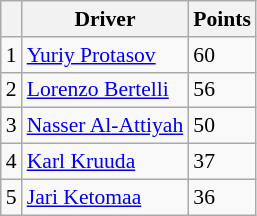<table class="wikitable" style="font-size: 90%;">
<tr>
<th></th>
<th>Driver</th>
<th>Points</th>
</tr>
<tr>
<td>1</td>
<td> <a href='#'>Yuriy Protasov</a></td>
<td>60</td>
</tr>
<tr>
<td>2</td>
<td> <a href='#'>Lorenzo Bertelli</a></td>
<td>56</td>
</tr>
<tr>
<td>3</td>
<td> <a href='#'>Nasser Al-Attiyah</a></td>
<td>50</td>
</tr>
<tr>
<td>4</td>
<td> <a href='#'>Karl Kruuda</a></td>
<td>37</td>
</tr>
<tr>
<td>5</td>
<td> <a href='#'>Jari Ketomaa</a></td>
<td>36</td>
</tr>
</table>
